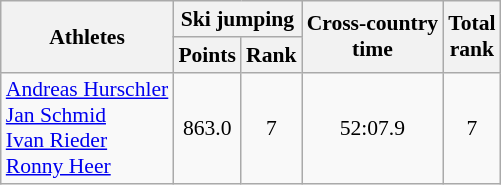<table class="wikitable" style="font-size:90%">
<tr>
<th rowspan="2">Athletes</th>
<th colspan="2">Ski jumping</th>
<th rowspan="2">Cross-country <br> time</th>
<th rowspan="2">Total <br> rank</th>
</tr>
<tr>
<th>Points</th>
<th>Rank</th>
</tr>
<tr>
<td><a href='#'>Andreas Hurschler</a><br><a href='#'>Jan Schmid</a><br><a href='#'>Ivan Rieder</a><br><a href='#'>Ronny Heer</a></td>
<td align=center>863.0</td>
<td align=center>7</td>
<td align=center>52:07.9</td>
<td align=center>7</td>
</tr>
</table>
